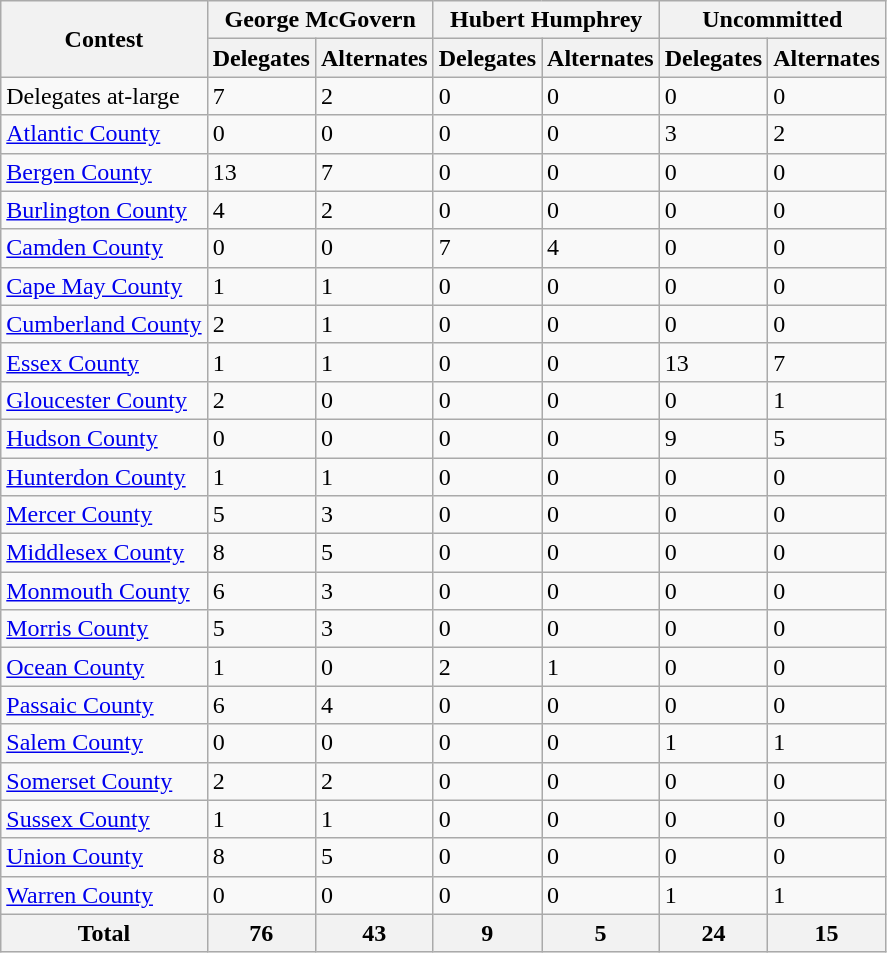<table class="wikitable">
<tr>
<th rowspan="2">Contest</th>
<th colspan="2">George McGovern</th>
<th colspan="2">Hubert Humphrey</th>
<th colspan="2">Uncommitted</th>
</tr>
<tr>
<th>Delegates</th>
<th>Alternates</th>
<th>Delegates</th>
<th>Alternates</th>
<th>Delegates</th>
<th>Alternates</th>
</tr>
<tr>
<td>Delegates at-large</td>
<td>7</td>
<td>2</td>
<td>0</td>
<td>0</td>
<td>0</td>
<td>0</td>
</tr>
<tr>
<td><a href='#'>Atlantic County</a></td>
<td>0</td>
<td>0</td>
<td>0</td>
<td>0</td>
<td>3</td>
<td>2</td>
</tr>
<tr>
<td><a href='#'>Bergen County</a></td>
<td>13</td>
<td>7</td>
<td>0</td>
<td>0</td>
<td>0</td>
<td>0</td>
</tr>
<tr>
<td><a href='#'>Burlington County</a></td>
<td>4</td>
<td>2</td>
<td>0</td>
<td>0</td>
<td>0</td>
<td>0</td>
</tr>
<tr>
<td><a href='#'>Camden County</a></td>
<td>0</td>
<td>0</td>
<td>7</td>
<td>4</td>
<td>0</td>
<td>0</td>
</tr>
<tr>
<td><a href='#'>Cape May County</a></td>
<td>1</td>
<td>1</td>
<td>0</td>
<td>0</td>
<td>0</td>
<td>0</td>
</tr>
<tr>
<td><a href='#'>Cumberland County</a></td>
<td>2</td>
<td>1</td>
<td>0</td>
<td>0</td>
<td>0</td>
<td>0</td>
</tr>
<tr>
<td><a href='#'>Essex County</a></td>
<td>1</td>
<td>1</td>
<td>0</td>
<td>0</td>
<td>13</td>
<td>7</td>
</tr>
<tr>
<td><a href='#'>Gloucester County</a></td>
<td>2</td>
<td>0</td>
<td>0</td>
<td>0</td>
<td>0</td>
<td>1</td>
</tr>
<tr>
<td><a href='#'>Hudson County</a></td>
<td>0</td>
<td>0</td>
<td>0</td>
<td>0</td>
<td>9</td>
<td>5</td>
</tr>
<tr>
<td><a href='#'>Hunterdon County</a></td>
<td>1</td>
<td>1</td>
<td>0</td>
<td>0</td>
<td>0</td>
<td>0</td>
</tr>
<tr>
<td><a href='#'>Mercer County</a></td>
<td>5</td>
<td>3</td>
<td>0</td>
<td>0</td>
<td>0</td>
<td>0</td>
</tr>
<tr>
<td><a href='#'>Middlesex County</a></td>
<td>8</td>
<td>5</td>
<td>0</td>
<td>0</td>
<td>0</td>
<td>0</td>
</tr>
<tr>
<td><a href='#'>Monmouth County</a></td>
<td>6</td>
<td>3</td>
<td>0</td>
<td>0</td>
<td>0</td>
<td>0</td>
</tr>
<tr>
<td><a href='#'>Morris County</a></td>
<td>5</td>
<td>3</td>
<td>0</td>
<td>0</td>
<td>0</td>
<td>0</td>
</tr>
<tr>
<td><a href='#'>Ocean County</a></td>
<td>1</td>
<td>0</td>
<td>2</td>
<td>1</td>
<td>0</td>
<td>0</td>
</tr>
<tr>
<td><a href='#'>Passaic County</a></td>
<td>6</td>
<td>4</td>
<td>0</td>
<td>0</td>
<td>0</td>
<td>0</td>
</tr>
<tr>
<td><a href='#'>Salem County</a></td>
<td>0</td>
<td>0</td>
<td>0</td>
<td>0</td>
<td>1</td>
<td>1</td>
</tr>
<tr>
<td><a href='#'>Somerset County</a></td>
<td>2</td>
<td>2</td>
<td>0</td>
<td>0</td>
<td>0</td>
<td>0</td>
</tr>
<tr>
<td><a href='#'>Sussex County</a></td>
<td>1</td>
<td>1</td>
<td>0</td>
<td>0</td>
<td>0</td>
<td>0</td>
</tr>
<tr>
<td><a href='#'>Union County</a></td>
<td>8</td>
<td>5</td>
<td>0</td>
<td>0</td>
<td>0</td>
<td>0</td>
</tr>
<tr>
<td><a href='#'>Warren County</a></td>
<td>0</td>
<td>0</td>
<td>0</td>
<td>0</td>
<td>1</td>
<td>1</td>
</tr>
<tr>
<th><strong>Total</strong></th>
<th><strong>76</strong></th>
<th><strong>43</strong></th>
<th><strong>9</strong></th>
<th><strong>5</strong></th>
<th><strong>24</strong></th>
<th><strong>15</strong></th>
</tr>
</table>
